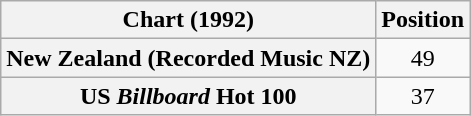<table class="wikitable plainrowheaders" style="text-align: center">
<tr>
<th>Chart (1992)</th>
<th>Position</th>
</tr>
<tr>
<th scope="row">New Zealand (Recorded Music NZ)</th>
<td>49</td>
</tr>
<tr>
<th scope="row">US <em>Billboard</em> Hot 100</th>
<td>37</td>
</tr>
</table>
